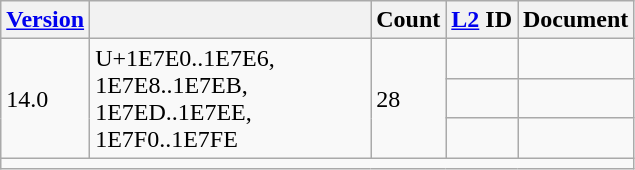<table class="wikitable collapsible sticky-header">
<tr>
<th><a href='#'>Version</a></th>
<th></th>
<th>Count</th>
<th><a href='#'>L2</a> ID</th>
<th>Document</th>
</tr>
<tr>
<td rowspan="3">14.0</td>
<td rowspan="3" width="180">U+1E7E0..1E7E6, 1E7E8..1E7EB, 1E7ED..1E7EE, 1E7F0..1E7FE</td>
<td rowspan="3">28</td>
<td></td>
<td></td>
</tr>
<tr>
<td></td>
<td></td>
</tr>
<tr>
<td></td>
<td></td>
</tr>
<tr class="sortbottom">
<td colspan="5"></td>
</tr>
</table>
